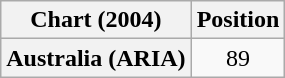<table class="wikitable plainrowheaders" style="text-align:center">
<tr>
<th>Chart (2004)</th>
<th>Position</th>
</tr>
<tr>
<th scope="row">Australia (ARIA)</th>
<td>89</td>
</tr>
</table>
